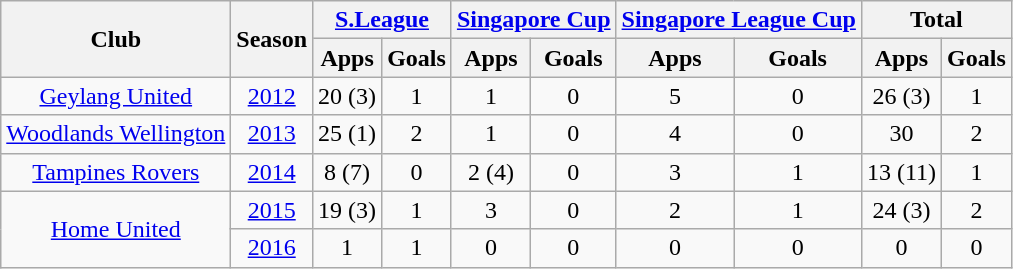<table class="wikitable" style="text-align:center;">
<tr>
<th rowspan="2">Club</th>
<th rowspan="2">Season</th>
<th colspan="2"><a href='#'>S.League</a></th>
<th colspan="2"><a href='#'>Singapore Cup</a></th>
<th colspan="2"><a href='#'>Singapore League Cup</a></th>
<th colspan="2">Total</th>
</tr>
<tr>
<th>Apps</th>
<th>Goals</th>
<th>Apps</th>
<th>Goals</th>
<th>Apps</th>
<th>Goals</th>
<th>Apps</th>
<th>Goals</th>
</tr>
<tr>
<td rowspan="1"><a href='#'>Geylang United</a></td>
<td><a href='#'>2012</a></td>
<td>20 (3)</td>
<td>1</td>
<td>1</td>
<td>0</td>
<td>5</td>
<td>0</td>
<td>26 (3)</td>
<td>1</td>
</tr>
<tr>
<td rowspan="1"><a href='#'>Woodlands Wellington</a></td>
<td><a href='#'>2013</a></td>
<td>25 (1)</td>
<td>2</td>
<td>1</td>
<td>0</td>
<td>4</td>
<td>0</td>
<td>30</td>
<td>2</td>
</tr>
<tr>
<td rowspan="1"><a href='#'>Tampines Rovers</a></td>
<td><a href='#'>2014</a></td>
<td>8 (7)</td>
<td>0</td>
<td>2 (4)</td>
<td>0</td>
<td>3</td>
<td>1</td>
<td>13 (11)</td>
<td>1</td>
</tr>
<tr>
<td rowspan="2"><a href='#'>Home United</a></td>
<td><a href='#'>2015</a></td>
<td>19 (3)</td>
<td>1</td>
<td>3</td>
<td>0</td>
<td>2</td>
<td>1</td>
<td>24 (3)</td>
<td>2</td>
</tr>
<tr>
<td><a href='#'>2016</a></td>
<td>1</td>
<td>1</td>
<td>0</td>
<td>0</td>
<td>0</td>
<td>0</td>
<td>0</td>
<td>0</td>
</tr>
</table>
